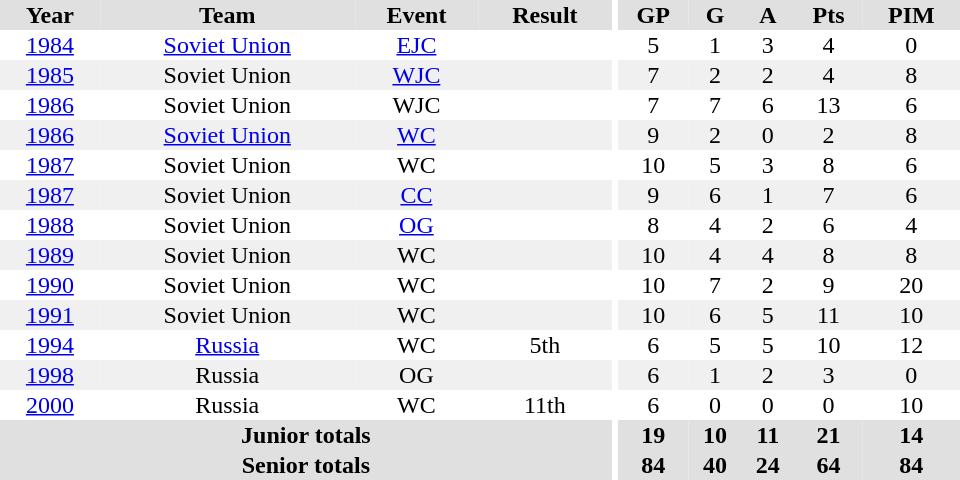<table border="0" cellpadding="1" cellspacing="0" ID="Table3" style="text-align:center; width:40em">
<tr ALIGN="center" bgcolor="#e0e0e0">
<th>Year</th>
<th>Team</th>
<th>Event</th>
<th>Result</th>
<th rowspan="99" bgcolor="#ffffff"></th>
<th>GP</th>
<th>G</th>
<th>A</th>
<th>Pts</th>
<th>PIM</th>
</tr>
<tr>
<td><a href='#'>1984</a></td>
<td><a href='#'>Soviet Union</a></td>
<td><a href='#'>EJC</a></td>
<td></td>
<td>5</td>
<td>1</td>
<td>3</td>
<td>4</td>
<td>0</td>
</tr>
<tr bgcolor="#f0f0f0">
<td><a href='#'>1985</a></td>
<td>Soviet Union</td>
<td><a href='#'>WJC</a></td>
<td></td>
<td>7</td>
<td>2</td>
<td>2</td>
<td>4</td>
<td>8</td>
</tr>
<tr>
<td><a href='#'>1986</a></td>
<td>Soviet Union</td>
<td>WJC</td>
<td></td>
<td>7</td>
<td>7</td>
<td>6</td>
<td>13</td>
<td>6</td>
</tr>
<tr bgcolor="#f0f0f0">
<td><a href='#'>1986</a></td>
<td><a href='#'>Soviet Union</a></td>
<td><a href='#'>WC</a></td>
<td></td>
<td>9</td>
<td>2</td>
<td>0</td>
<td>2</td>
<td>8</td>
</tr>
<tr>
<td><a href='#'>1987</a></td>
<td>Soviet Union</td>
<td>WC</td>
<td></td>
<td>10</td>
<td>5</td>
<td>3</td>
<td>8</td>
<td>6</td>
</tr>
<tr bgcolor="#f0f0f0">
<td><a href='#'>1987</a></td>
<td>Soviet Union</td>
<td><a href='#'>CC</a></td>
<td></td>
<td>9</td>
<td>6</td>
<td>1</td>
<td>7</td>
<td>6</td>
</tr>
<tr>
<td><a href='#'>1988</a></td>
<td>Soviet Union</td>
<td><a href='#'>OG</a></td>
<td></td>
<td>8</td>
<td>4</td>
<td>2</td>
<td>6</td>
<td>4</td>
</tr>
<tr bgcolor="#f0f0f0">
<td><a href='#'>1989</a></td>
<td>Soviet Union</td>
<td>WC</td>
<td></td>
<td>10</td>
<td>4</td>
<td>4</td>
<td>8</td>
<td>8</td>
</tr>
<tr>
<td><a href='#'>1990</a></td>
<td>Soviet Union</td>
<td>WC</td>
<td></td>
<td>10</td>
<td>7</td>
<td>2</td>
<td>9</td>
<td>20</td>
</tr>
<tr bgcolor="#f0f0f0">
<td><a href='#'>1991</a></td>
<td>Soviet Union</td>
<td>WC</td>
<td></td>
<td>10</td>
<td>6</td>
<td>5</td>
<td>11</td>
<td>10</td>
</tr>
<tr>
<td><a href='#'>1994</a></td>
<td><a href='#'>Russia</a></td>
<td>WC</td>
<td>5th</td>
<td>6</td>
<td>5</td>
<td>5</td>
<td>10</td>
<td>12</td>
</tr>
<tr bgcolor="#f0f0f0">
<td><a href='#'>1998</a></td>
<td>Russia</td>
<td>OG</td>
<td></td>
<td>6</td>
<td>1</td>
<td>2</td>
<td>3</td>
<td>0</td>
</tr>
<tr>
<td><a href='#'>2000</a></td>
<td>Russia</td>
<td>WC</td>
<td>11th</td>
<td>6</td>
<td>0</td>
<td>0</td>
<td>0</td>
<td>10</td>
</tr>
<tr bgcolor="#e0e0e0">
<th colspan=4>Junior totals</th>
<th>19</th>
<th>10</th>
<th>11</th>
<th>21</th>
<th>14</th>
</tr>
<tr bgcolor="#e0e0e0">
<th colspan=4>Senior totals</th>
<th>84</th>
<th>40</th>
<th>24</th>
<th>64</th>
<th>84</th>
</tr>
</table>
